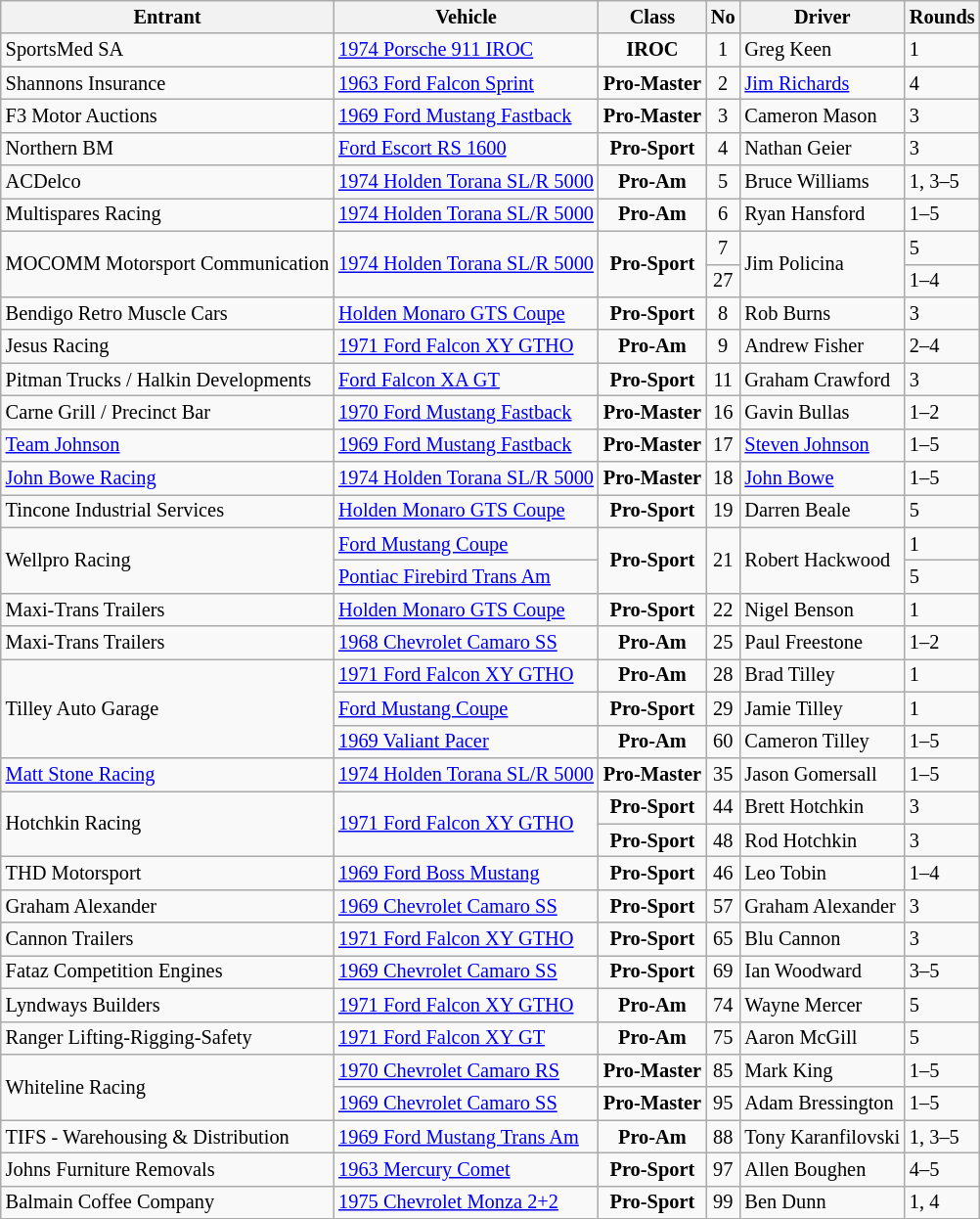<table class="wikitable" style="font-size: 85%;">
<tr>
<th>Entrant</th>
<th>Vehicle</th>
<th>Class</th>
<th>No</th>
<th>Driver</th>
<th>Rounds</th>
</tr>
<tr>
<td>SportsMed SA</td>
<td><a href='#'>1974 Porsche 911 IROC</a></td>
<td align="center"><strong>IROC</strong></td>
<td align="center">1</td>
<td> Greg Keen</td>
<td>1</td>
</tr>
<tr>
<td>Shannons Insurance</td>
<td><a href='#'>1963 Ford Falcon Sprint</a></td>
<td align="center"><strong>Pro-Master</strong></td>
<td align="center">2</td>
<td> <a href='#'>Jim Richards</a></td>
<td>4</td>
</tr>
<tr>
<td>F3 Motor Auctions</td>
<td><a href='#'>1969 Ford Mustang Fastback</a></td>
<td align="center"><strong>Pro-Master</strong></td>
<td align="center">3</td>
<td> Cameron Mason</td>
<td>3</td>
</tr>
<tr>
<td>Northern BM</td>
<td><a href='#'>Ford Escort RS 1600</a></td>
<td align="center"><strong>Pro-Sport</strong></td>
<td align="center">4</td>
<td> Nathan Geier</td>
<td>3</td>
</tr>
<tr>
<td>ACDelco</td>
<td><a href='#'>1974 Holden Torana SL/R 5000</a></td>
<td align="center"><strong>Pro-Am</strong></td>
<td align="center">5</td>
<td> Bruce Williams</td>
<td>1, 3–5</td>
</tr>
<tr>
<td>Multispares Racing</td>
<td><a href='#'>1974 Holden Torana SL/R 5000</a></td>
<td align="center"><strong>Pro-Am</strong></td>
<td align="center">6</td>
<td> Ryan Hansford</td>
<td>1–5</td>
</tr>
<tr>
<td rowspan="2">MOCOMM Motorsport Communication</td>
<td rowspan="2"><a href='#'>1974 Holden Torana SL/R 5000</a></td>
<td rowspan="2" align="center"><strong>Pro-Sport</strong></td>
<td align="center">7</td>
<td rowspan="2"> Jim Policina</td>
<td>5</td>
</tr>
<tr>
<td align="center">27</td>
<td>1–4</td>
</tr>
<tr>
<td>Bendigo Retro Muscle Cars</td>
<td><a href='#'>Holden Monaro GTS Coupe</a></td>
<td align="center"><strong>Pro-Sport</strong></td>
<td align="center">8</td>
<td> Rob Burns</td>
<td>3</td>
</tr>
<tr>
<td>Jesus Racing</td>
<td><a href='#'>1971 Ford Falcon XY GTHO</a></td>
<td align="center"><strong>Pro-Am</strong></td>
<td align="center">9</td>
<td> Andrew Fisher</td>
<td>2–4</td>
</tr>
<tr>
<td>Pitman Trucks / Halkin Developments</td>
<td><a href='#'>Ford Falcon XA GT</a></td>
<td align="center"><strong>Pro-Sport</strong></td>
<td align="center">11</td>
<td> Graham Crawford</td>
<td>3</td>
</tr>
<tr>
<td>Carne Grill / Precinct Bar</td>
<td><a href='#'>1970 Ford Mustang Fastback</a></td>
<td align="center"><strong>Pro-Master</strong></td>
<td align="center">16</td>
<td> Gavin Bullas</td>
<td>1–2</td>
</tr>
<tr>
<td><a href='#'>Team Johnson</a></td>
<td><a href='#'>1969 Ford Mustang Fastback</a></td>
<td align="center"><strong>Pro-Master</strong></td>
<td align="center">17</td>
<td> <a href='#'>Steven Johnson</a></td>
<td>1–5</td>
</tr>
<tr>
<td><a href='#'>John Bowe Racing</a></td>
<td><a href='#'>1974 Holden Torana SL/R 5000</a></td>
<td align="center"><strong>Pro-Master</strong></td>
<td align="center">18</td>
<td> <a href='#'>John Bowe</a></td>
<td>1–5</td>
</tr>
<tr>
<td>Tincone Industrial Services</td>
<td><a href='#'>Holden Monaro GTS Coupe</a></td>
<td align="center"><strong>Pro-Sport</strong></td>
<td align="center">19</td>
<td> Darren Beale</td>
<td>5</td>
</tr>
<tr>
<td rowspan="2">Wellpro Racing</td>
<td><a href='#'>Ford Mustang Coupe</a></td>
<td rowspan="2" align="center"><strong>Pro-Sport</strong></td>
<td rowspan="2" align="center">21</td>
<td rowspan="2"> Robert Hackwood</td>
<td>1</td>
</tr>
<tr>
<td><a href='#'>Pontiac Firebird Trans Am</a></td>
<td>5</td>
</tr>
<tr>
<td>Maxi-Trans Trailers</td>
<td><a href='#'>Holden Monaro GTS Coupe</a></td>
<td align="center"><strong>Pro-Sport</strong></td>
<td align="center">22</td>
<td> Nigel Benson</td>
<td>1</td>
</tr>
<tr>
<td>Maxi-Trans Trailers</td>
<td><a href='#'>1968 Chevrolet Camaro SS</a></td>
<td align="center"><strong>Pro-Am</strong></td>
<td align="center">25</td>
<td> Paul Freestone</td>
<td>1–2</td>
</tr>
<tr>
<td rowspan="3">Tilley Auto Garage</td>
<td><a href='#'>1971 Ford Falcon XY GTHO</a></td>
<td align="center"><strong>Pro-Am</strong></td>
<td align="center">28</td>
<td> Brad Tilley</td>
<td>1</td>
</tr>
<tr>
<td><a href='#'>Ford Mustang Coupe</a></td>
<td align="center"><strong>Pro-Sport</strong></td>
<td align="center">29</td>
<td> Jamie Tilley</td>
<td>1</td>
</tr>
<tr>
<td><a href='#'>1969 Valiant Pacer</a></td>
<td align="center"><strong>Pro-Am</strong></td>
<td align="center">60</td>
<td> Cameron Tilley</td>
<td>1–5</td>
</tr>
<tr>
<td><a href='#'>Matt Stone Racing</a></td>
<td><a href='#'>1974 Holden Torana SL/R 5000</a></td>
<td align="center"><strong>Pro-Master</strong></td>
<td align="center">35</td>
<td> Jason Gomersall</td>
<td>1–5</td>
</tr>
<tr>
<td rowspan="2">Hotchkin Racing</td>
<td rowspan="2"><a href='#'>1971 Ford Falcon XY GTHO</a></td>
<td align="center"><strong>Pro-Sport</strong></td>
<td align="center">44</td>
<td> Brett Hotchkin</td>
<td>3</td>
</tr>
<tr>
<td align="center"><strong>Pro-Sport</strong></td>
<td align="center">48</td>
<td> Rod Hotchkin</td>
<td>3</td>
</tr>
<tr>
<td>THD Motorsport</td>
<td><a href='#'>1969 Ford Boss Mustang</a></td>
<td align="center"><strong>Pro-Sport</strong></td>
<td align="center">46</td>
<td> Leo Tobin</td>
<td>1–4</td>
</tr>
<tr>
<td>Graham Alexander</td>
<td><a href='#'>1969 Chevrolet Camaro SS</a></td>
<td align="center"><strong>Pro-Sport</strong></td>
<td align="center">57</td>
<td> Graham Alexander</td>
<td>3</td>
</tr>
<tr>
<td>Cannon Trailers</td>
<td><a href='#'>1971 Ford Falcon XY GTHO</a></td>
<td align="center"><strong>Pro-Sport</strong></td>
<td align="center">65</td>
<td> Blu Cannon</td>
<td>3</td>
</tr>
<tr>
<td>Fataz Competition Engines</td>
<td><a href='#'>1969 Chevrolet Camaro SS</a></td>
<td align="center"><strong>Pro-Sport</strong></td>
<td align="center">69</td>
<td> Ian Woodward</td>
<td>3–5</td>
</tr>
<tr>
<td>Lyndways Builders</td>
<td><a href='#'>1971 Ford Falcon XY GTHO</a></td>
<td align="center"><strong>Pro-Am</strong></td>
<td align="center">74</td>
<td> Wayne Mercer</td>
<td>5</td>
</tr>
<tr>
<td>Ranger Lifting-Rigging-Safety</td>
<td><a href='#'>1971 Ford Falcon XY GT</a></td>
<td align="center"><strong>Pro-Am</strong></td>
<td align="center">75</td>
<td> Aaron McGill</td>
<td>5</td>
</tr>
<tr>
<td rowspan="2">Whiteline Racing</td>
<td><a href='#'>1970 Chevrolet Camaro RS</a></td>
<td align="center"><strong>Pro-Master</strong></td>
<td align="center">85</td>
<td> Mark King</td>
<td>1–5</td>
</tr>
<tr>
<td><a href='#'>1969 Chevrolet Camaro SS</a></td>
<td align="center"><strong>Pro-Master</strong></td>
<td align="center">95</td>
<td> Adam Bressington</td>
<td>1–5</td>
</tr>
<tr>
<td>TIFS - Warehousing & Distribution</td>
<td><a href='#'>1969 Ford Mustang Trans Am</a></td>
<td align="center"><strong>Pro-Am</strong></td>
<td align="center">88</td>
<td> Tony Karanfilovski</td>
<td>1, 3–5</td>
</tr>
<tr>
<td>Johns Furniture Removals</td>
<td><a href='#'>1963 Mercury Comet</a></td>
<td align="center"><strong>Pro-Sport</strong></td>
<td align="center">97</td>
<td> Allen Boughen</td>
<td>4–5</td>
</tr>
<tr>
<td>Balmain Coffee Company</td>
<td><a href='#'>1975 Chevrolet Monza 2+2</a></td>
<td align="center"><strong>Pro-Sport</strong></td>
<td align="center">99</td>
<td> Ben Dunn</td>
<td>1, 4</td>
</tr>
<tr>
</tr>
</table>
